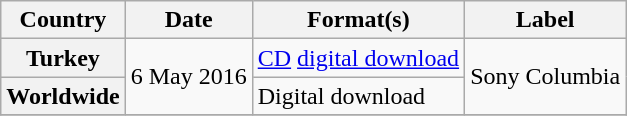<table class="wikitable plainrowheaders">
<tr>
<th scope="col">Country</th>
<th scope="col">Date</th>
<th scope="col">Format(s)</th>
<th scope="col">Label</th>
</tr>
<tr>
<th scope="row">Turkey</th>
<td rowspan="2">6 May 2016</td>
<td><a href='#'>CD</a> <a href='#'>digital download</a></td>
<td rowspan="2">Sony Columbia</td>
</tr>
<tr>
<th scope="row">Worldwide</th>
<td>Digital download</td>
</tr>
<tr>
</tr>
</table>
